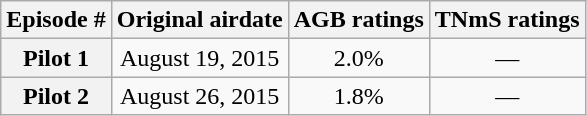<table class="wikitable sortable" style="text-align:center;">
<tr>
<th>Episode #</th>
<th>Original airdate</th>
<th>AGB ratings<br></th>
<th>TNmS ratings<br></th>
</tr>
<tr>
<th>Pilot 1</th>
<td>August 19, 2015</td>
<td>2.0%</td>
<td>—</td>
</tr>
<tr>
<th>Pilot 2</th>
<td>August 26, 2015</td>
<td>1.8%</td>
<td>—</td>
</tr>
</table>
